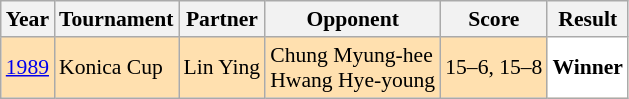<table class="sortable wikitable" style="font-size: 90%;">
<tr>
<th>Year</th>
<th>Tournament</th>
<th>Partner</th>
<th>Opponent</th>
<th>Score</th>
<th>Result</th>
</tr>
<tr style="background:#FFE0AF">
<td align="center"><a href='#'>1989</a></td>
<td align="left">Konica Cup</td>
<td align="left"> Lin Ying</td>
<td align="left"> Chung Myung-hee<br>  Hwang Hye-young</td>
<td align="left">15–6, 15–8</td>
<td style="text-align:left; background:white"> <strong>Winner</strong></td>
</tr>
</table>
